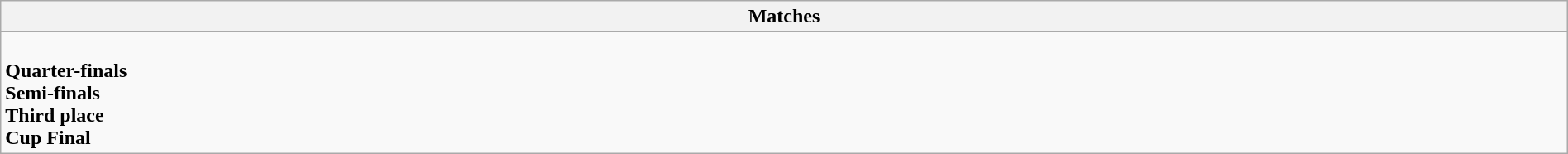<table class="wikitable collapsible collapsed" style="width:100%;">
<tr>
<th>Matches</th>
</tr>
<tr>
<td><br><strong>Quarter-finals</strong>
 
 
 
<br><strong>Semi-finals</strong>
 
<br><strong>Third place</strong>
<br><strong>Cup Final</strong>
</td>
</tr>
</table>
